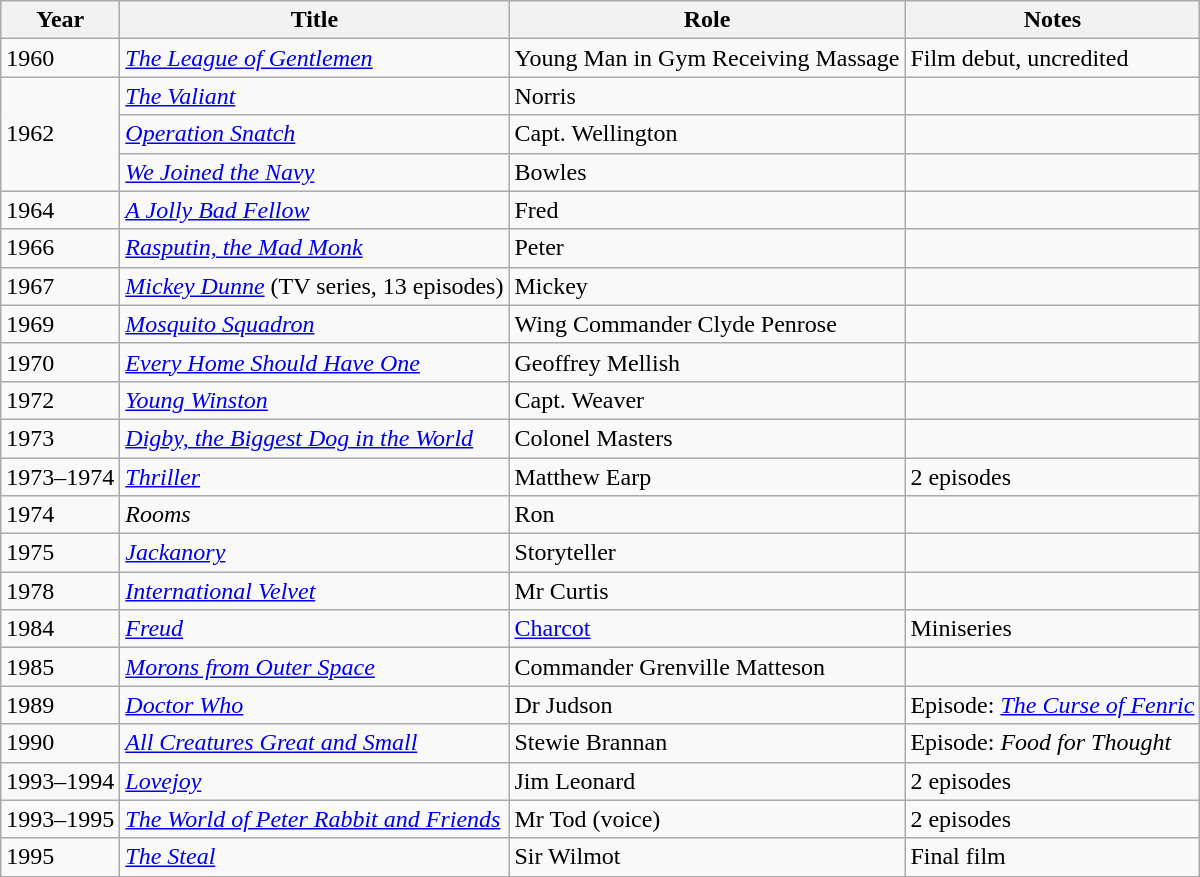<table class="wikitable">
<tr>
<th>Year</th>
<th>Title</th>
<th>Role</th>
<th>Notes</th>
</tr>
<tr>
<td>1960</td>
<td><em><a href='#'>The League of Gentlemen</a></em></td>
<td>Young Man in Gym Receiving Massage</td>
<td>Film debut, uncredited</td>
</tr>
<tr>
<td rowspan=3>1962</td>
<td><em><a href='#'>The Valiant</a></em></td>
<td>Norris</td>
<td></td>
</tr>
<tr>
<td><em><a href='#'>Operation Snatch</a></em></td>
<td>Capt. Wellington</td>
<td></td>
</tr>
<tr>
<td><em><a href='#'>We Joined the Navy</a></em></td>
<td>Bowles</td>
<td></td>
</tr>
<tr>
<td>1964</td>
<td><em><a href='#'>A Jolly Bad Fellow</a></em></td>
<td>Fred</td>
<td></td>
</tr>
<tr>
<td>1966</td>
<td><em><a href='#'>Rasputin, the Mad Monk</a></em></td>
<td>Peter</td>
<td></td>
</tr>
<tr>
<td>1967</td>
<td><em><a href='#'>Mickey Dunne</a></em> (TV series, 13 episodes)</td>
<td>Mickey</td>
<td></td>
</tr>
<tr>
<td>1969</td>
<td><em><a href='#'>Mosquito Squadron</a></em></td>
<td>Wing Commander Clyde Penrose</td>
<td></td>
</tr>
<tr>
<td>1970</td>
<td><em><a href='#'>Every Home Should Have One</a></em></td>
<td>Geoffrey Mellish</td>
<td></td>
</tr>
<tr>
<td>1972</td>
<td><em><a href='#'>Young Winston</a></em></td>
<td>Capt. Weaver</td>
<td></td>
</tr>
<tr>
<td>1973</td>
<td><em><a href='#'>Digby, the Biggest Dog in the World</a></em></td>
<td>Colonel Masters</td>
<td></td>
</tr>
<tr>
<td>1973–1974</td>
<td><em><a href='#'>Thriller</a></em></td>
<td>Matthew Earp</td>
<td>2 episodes</td>
</tr>
<tr>
<td>1974</td>
<td><em>Rooms</em></td>
<td>Ron</td>
<td></td>
</tr>
<tr>
<td>1975</td>
<td><em><a href='#'>Jackanory</a></em></td>
<td>Storyteller</td>
<td></td>
</tr>
<tr>
<td>1978</td>
<td><em><a href='#'>International Velvet</a></em></td>
<td>Mr Curtis</td>
<td></td>
</tr>
<tr>
<td>1984</td>
<td><em><a href='#'>Freud</a></em></td>
<td><a href='#'>Charcot</a></td>
<td>Miniseries</td>
</tr>
<tr>
<td>1985</td>
<td><em><a href='#'>Morons from Outer Space</a></em></td>
<td>Commander Grenville Matteson</td>
<td></td>
</tr>
<tr>
<td>1989</td>
<td><em><a href='#'>Doctor Who</a></em></td>
<td>Dr Judson</td>
<td>Episode: <em><a href='#'>The Curse of Fenric</a></em></td>
</tr>
<tr>
<td>1990</td>
<td><em><a href='#'>All Creatures Great and Small</a></em></td>
<td>Stewie Brannan</td>
<td>Episode: <em>Food for Thought</em></td>
</tr>
<tr>
<td>1993–1994</td>
<td><em><a href='#'>Lovejoy</a></em></td>
<td>Jim Leonard</td>
<td>2 episodes</td>
</tr>
<tr>
<td>1993–1995</td>
<td><em><a href='#'>The World of Peter Rabbit and Friends</a></em></td>
<td>Mr Tod (voice)</td>
<td>2 episodes</td>
</tr>
<tr>
<td>1995</td>
<td><em><a href='#'>The Steal</a></em></td>
<td>Sir Wilmot</td>
<td>Final film</td>
</tr>
</table>
